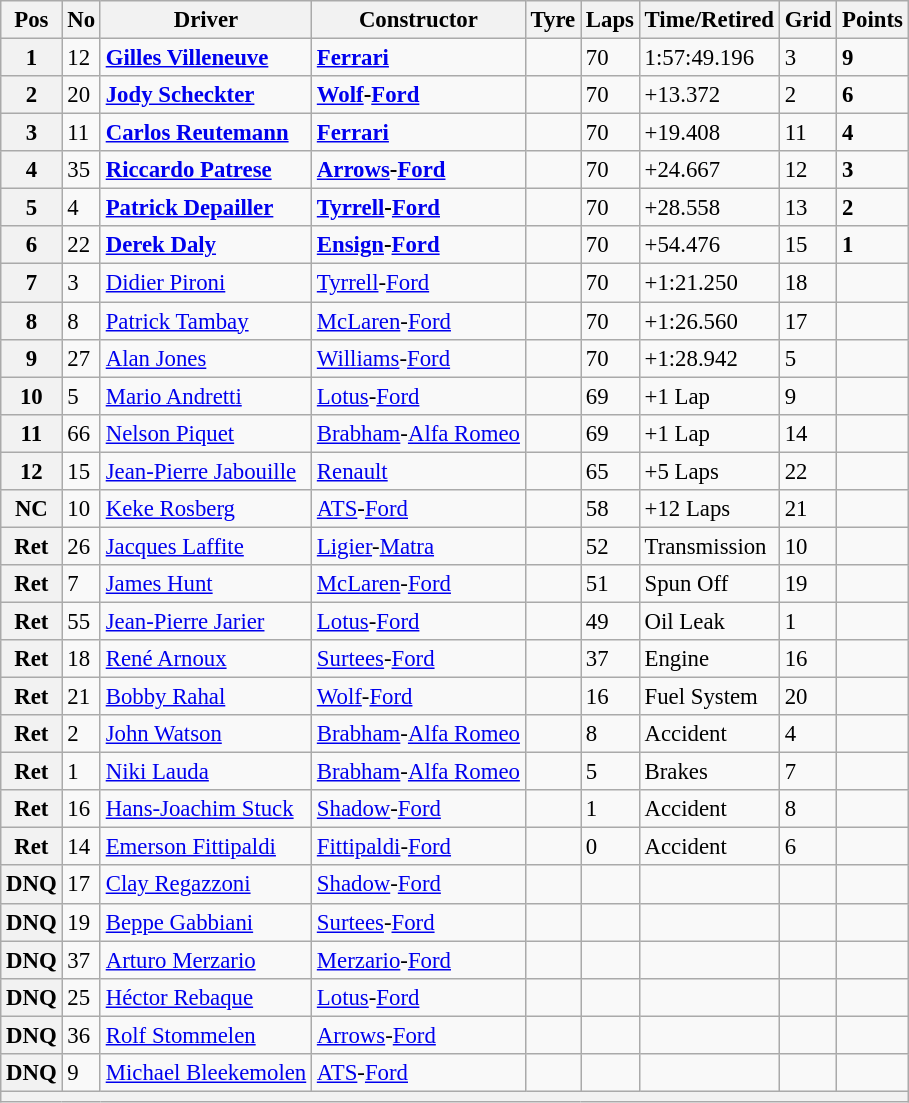<table class="wikitable" style="font-size: 95%;">
<tr>
<th>Pos</th>
<th>No</th>
<th>Driver</th>
<th>Constructor</th>
<th>Tyre</th>
<th>Laps</th>
<th>Time/Retired</th>
<th>Grid</th>
<th>Points</th>
</tr>
<tr>
<th>1</th>
<td>12</td>
<td> <strong><a href='#'>Gilles Villeneuve</a></strong></td>
<td><strong><a href='#'>Ferrari</a></strong></td>
<td></td>
<td>70</td>
<td>1:57:49.196</td>
<td>3</td>
<td><strong>9</strong></td>
</tr>
<tr>
<th>2</th>
<td>20</td>
<td> <strong><a href='#'>Jody Scheckter</a></strong></td>
<td><strong><a href='#'>Wolf</a>-<a href='#'>Ford</a></strong></td>
<td></td>
<td>70</td>
<td>+13.372</td>
<td>2</td>
<td><strong>6</strong></td>
</tr>
<tr>
<th>3</th>
<td>11</td>
<td> <strong><a href='#'>Carlos Reutemann</a></strong></td>
<td><strong><a href='#'>Ferrari</a></strong></td>
<td></td>
<td>70</td>
<td>+19.408</td>
<td>11</td>
<td><strong>4</strong></td>
</tr>
<tr>
<th>4</th>
<td>35</td>
<td> <strong><a href='#'>Riccardo Patrese</a></strong></td>
<td><strong><a href='#'>Arrows</a>-<a href='#'>Ford</a></strong></td>
<td></td>
<td>70</td>
<td>+24.667</td>
<td>12</td>
<td><strong>3</strong></td>
</tr>
<tr>
<th>5</th>
<td>4</td>
<td> <strong><a href='#'>Patrick Depailler</a></strong></td>
<td><strong><a href='#'>Tyrrell</a>-<a href='#'>Ford</a></strong></td>
<td></td>
<td>70</td>
<td>+28.558</td>
<td>13</td>
<td><strong>2</strong></td>
</tr>
<tr>
<th>6</th>
<td>22</td>
<td> <strong><a href='#'>Derek Daly</a></strong></td>
<td><strong><a href='#'>Ensign</a>-<a href='#'>Ford</a></strong></td>
<td></td>
<td>70</td>
<td>+54.476</td>
<td>15</td>
<td><strong>1</strong></td>
</tr>
<tr>
<th>7</th>
<td>3</td>
<td> <a href='#'>Didier Pironi</a></td>
<td><a href='#'>Tyrrell</a>-<a href='#'>Ford</a></td>
<td></td>
<td>70</td>
<td>+1:21.250</td>
<td>18</td>
<td></td>
</tr>
<tr>
<th>8</th>
<td>8</td>
<td> <a href='#'>Patrick Tambay</a></td>
<td><a href='#'>McLaren</a>-<a href='#'>Ford</a></td>
<td></td>
<td>70</td>
<td>+1:26.560</td>
<td>17</td>
<td></td>
</tr>
<tr>
<th>9</th>
<td>27</td>
<td> <a href='#'>Alan Jones</a></td>
<td><a href='#'>Williams</a>-<a href='#'>Ford</a></td>
<td></td>
<td>70</td>
<td>+1:28.942</td>
<td>5</td>
<td></td>
</tr>
<tr>
<th>10</th>
<td>5</td>
<td> <a href='#'>Mario Andretti</a></td>
<td><a href='#'>Lotus</a>-<a href='#'>Ford</a></td>
<td></td>
<td>69</td>
<td>+1 Lap</td>
<td>9</td>
<td></td>
</tr>
<tr>
<th>11</th>
<td>66</td>
<td> <a href='#'>Nelson Piquet</a></td>
<td><a href='#'>Brabham</a>-<a href='#'>Alfa Romeo</a></td>
<td></td>
<td>69</td>
<td>+1 Lap</td>
<td>14</td>
<td></td>
</tr>
<tr>
<th>12</th>
<td>15</td>
<td> <a href='#'>Jean-Pierre Jabouille</a></td>
<td><a href='#'>Renault</a></td>
<td></td>
<td>65</td>
<td>+5 Laps</td>
<td>22</td>
<td></td>
</tr>
<tr>
<th>NC</th>
<td>10</td>
<td> <a href='#'>Keke Rosberg</a></td>
<td><a href='#'>ATS</a>-<a href='#'>Ford</a></td>
<td></td>
<td>58</td>
<td>+12 Laps</td>
<td>21</td>
<td></td>
</tr>
<tr>
<th>Ret</th>
<td>26</td>
<td> <a href='#'>Jacques Laffite</a></td>
<td><a href='#'>Ligier</a>-<a href='#'>Matra</a></td>
<td></td>
<td>52</td>
<td>Transmission</td>
<td>10</td>
<td></td>
</tr>
<tr>
<th>Ret</th>
<td>7</td>
<td> <a href='#'>James Hunt</a></td>
<td><a href='#'>McLaren</a>-<a href='#'>Ford</a></td>
<td></td>
<td>51</td>
<td>Spun Off</td>
<td>19</td>
<td></td>
</tr>
<tr>
<th>Ret</th>
<td>55</td>
<td> <a href='#'>Jean-Pierre Jarier</a></td>
<td><a href='#'>Lotus</a>-<a href='#'>Ford</a></td>
<td></td>
<td>49</td>
<td>Oil Leak</td>
<td>1</td>
<td></td>
</tr>
<tr>
<th>Ret</th>
<td>18</td>
<td> <a href='#'>René Arnoux</a></td>
<td><a href='#'>Surtees</a>-<a href='#'>Ford</a></td>
<td></td>
<td>37</td>
<td>Engine</td>
<td>16</td>
<td></td>
</tr>
<tr>
<th>Ret</th>
<td>21</td>
<td> <a href='#'>Bobby Rahal</a></td>
<td><a href='#'>Wolf</a>-<a href='#'>Ford</a></td>
<td></td>
<td>16</td>
<td>Fuel System</td>
<td>20</td>
<td></td>
</tr>
<tr>
<th>Ret</th>
<td>2</td>
<td> <a href='#'>John Watson</a></td>
<td><a href='#'>Brabham</a>-<a href='#'>Alfa Romeo</a></td>
<td></td>
<td>8</td>
<td>Accident</td>
<td>4</td>
<td></td>
</tr>
<tr>
<th>Ret</th>
<td>1</td>
<td> <a href='#'>Niki Lauda</a></td>
<td><a href='#'>Brabham</a>-<a href='#'>Alfa Romeo</a></td>
<td></td>
<td>5</td>
<td>Brakes</td>
<td>7</td>
<td></td>
</tr>
<tr>
<th>Ret</th>
<td>16</td>
<td> <a href='#'>Hans-Joachim Stuck</a></td>
<td><a href='#'>Shadow</a>-<a href='#'>Ford</a></td>
<td></td>
<td>1</td>
<td>Accident</td>
<td>8</td>
<td></td>
</tr>
<tr>
<th>Ret</th>
<td>14</td>
<td> <a href='#'>Emerson Fittipaldi</a></td>
<td><a href='#'>Fittipaldi</a>-<a href='#'>Ford</a></td>
<td></td>
<td>0</td>
<td>Accident</td>
<td>6</td>
<td></td>
</tr>
<tr>
<th>DNQ</th>
<td>17</td>
<td> <a href='#'>Clay Regazzoni</a></td>
<td><a href='#'>Shadow</a>-<a href='#'>Ford</a></td>
<td></td>
<td></td>
<td></td>
<td></td>
<td></td>
</tr>
<tr>
<th>DNQ</th>
<td>19</td>
<td> <a href='#'>Beppe Gabbiani</a></td>
<td><a href='#'>Surtees</a>-<a href='#'>Ford</a></td>
<td></td>
<td></td>
<td></td>
<td></td>
<td></td>
</tr>
<tr>
<th>DNQ</th>
<td>37</td>
<td> <a href='#'>Arturo Merzario</a></td>
<td><a href='#'>Merzario</a>-<a href='#'>Ford</a></td>
<td></td>
<td></td>
<td></td>
<td></td>
<td></td>
</tr>
<tr>
<th>DNQ</th>
<td>25</td>
<td> <a href='#'>Héctor Rebaque</a></td>
<td><a href='#'>Lotus</a>-<a href='#'>Ford</a></td>
<td></td>
<td></td>
<td></td>
<td></td>
<td></td>
</tr>
<tr>
<th>DNQ</th>
<td>36</td>
<td> <a href='#'>Rolf Stommelen</a></td>
<td><a href='#'>Arrows</a>-<a href='#'>Ford</a></td>
<td></td>
<td></td>
<td></td>
<td></td>
<td></td>
</tr>
<tr>
<th>DNQ</th>
<td>9</td>
<td> <a href='#'>Michael Bleekemolen</a></td>
<td><a href='#'>ATS</a>-<a href='#'>Ford</a></td>
<td></td>
<td></td>
<td></td>
<td></td>
<td></td>
</tr>
<tr>
<th colspan="9"></th>
</tr>
</table>
